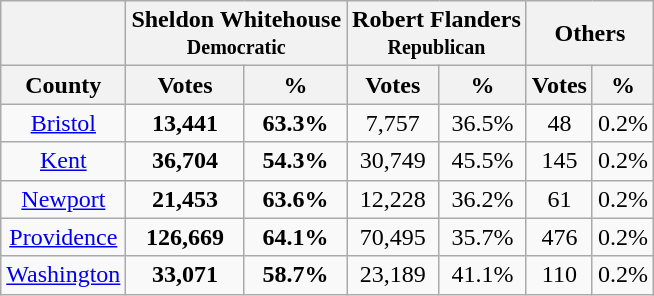<table class="wikitable sortable" style="text-align:center">
<tr>
<th colspan=1></th>
<th align=center colspan=2>Sheldon Whitehouse<br><small>Democratic</small></th>
<th align=center colspan=2>Robert Flanders<br><small>Republican</small></th>
<th align=center colspan=2>Others</th>
</tr>
<tr>
<th align=center>County</th>
<th style="text-align:center;" data-sort-type="number">Votes</th>
<th style="text-align:center;" data-sort-type="number">%</th>
<th style="text-align:center;" data-sort-type="number">Votes</th>
<th style="text-align:center;" data-sort-type="number">%</th>
<th style="text-align:center;" data-sort-type="number">Votes</th>
<th style="text-align:center;" data-sort-type="number">%</th>
</tr>
<tr>
<td><a href='#'>Bristol</a></td>
<td><strong>13,441</strong></td>
<td><strong>63.3%</strong></td>
<td>7,757</td>
<td>36.5%</td>
<td>48</td>
<td>0.2%</td>
</tr>
<tr>
<td><a href='#'>Kent</a></td>
<td><strong>36,704</strong></td>
<td><strong>54.3%</strong></td>
<td>30,749</td>
<td>45.5%</td>
<td>145</td>
<td>0.2%</td>
</tr>
<tr>
<td><a href='#'>Newport</a></td>
<td><strong>21,453</strong></td>
<td><strong>63.6%</strong></td>
<td>12,228</td>
<td>36.2%</td>
<td>61</td>
<td>0.2%</td>
</tr>
<tr>
<td><a href='#'>Providence</a></td>
<td><strong>126,669</strong></td>
<td><strong>64.1%</strong></td>
<td>70,495</td>
<td>35.7%</td>
<td>476</td>
<td>0.2%</td>
</tr>
<tr>
<td><a href='#'>Washington</a></td>
<td><strong>33,071</strong></td>
<td><strong>58.7%</strong></td>
<td>23,189</td>
<td>41.1%</td>
<td>110</td>
<td>0.2%</td>
</tr>
</table>
